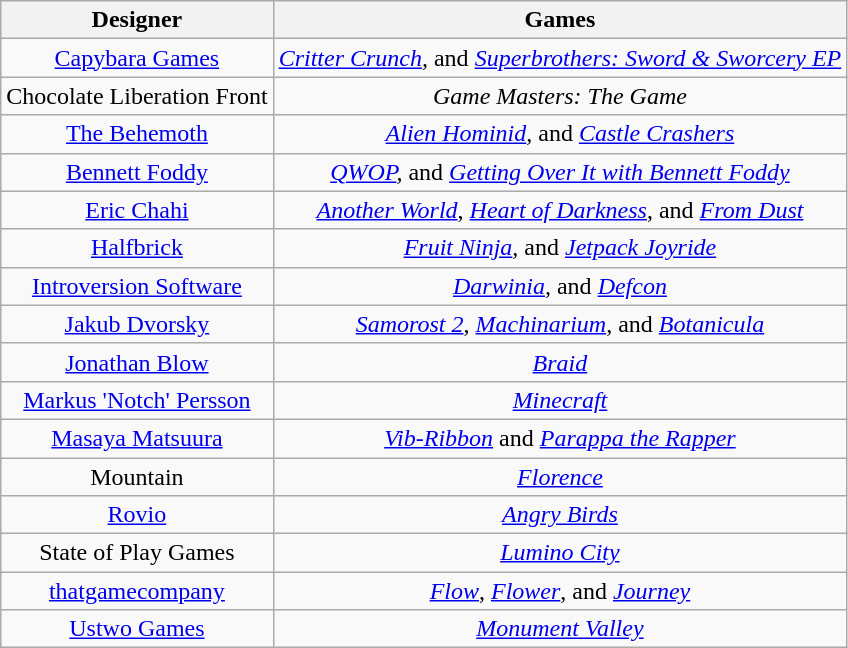<table class="wikitable" style="text-align: center;">
<tr>
<th>Designer</th>
<th>Games</th>
</tr>
<tr>
<td><a href='#'>Capybara Games</a></td>
<td><em><a href='#'>Critter Crunch</a>,</em> and <em><a href='#'>Superbrothers: Sword & Sworcery EP</a></em></td>
</tr>
<tr>
<td>Chocolate Liberation Front</td>
<td><em>Game Masters: The Game</em></td>
</tr>
<tr>
<td><a href='#'>The Behemoth</a></td>
<td><em><a href='#'>Alien Hominid</a>,</em> and <em><a href='#'>Castle Crashers</a></em></td>
</tr>
<tr>
<td><a href='#'>Bennett Foddy</a></td>
<td><em><a href='#'>QWOP</a>,</em> and <em><a href='#'>Getting Over It with Bennett Foddy</a></em></td>
</tr>
<tr>
<td><a href='#'>Eric Chahi</a></td>
<td><em><a href='#'>Another World</a></em>, <em><a href='#'>Heart of Darkness</a></em>, and <em><a href='#'>From Dust</a></em></td>
</tr>
<tr>
<td><a href='#'>Halfbrick</a></td>
<td><em><a href='#'>Fruit Ninja</a>,</em> and <em><a href='#'>Jetpack Joyride</a></em></td>
</tr>
<tr>
<td><a href='#'>Introversion Software</a></td>
<td><em><a href='#'>Darwinia</a>,</em> and <em><a href='#'>Defcon</a></em></td>
</tr>
<tr>
<td><a href='#'>Jakub Dvorsky</a></td>
<td><em><a href='#'>Samorost 2</a></em>, <em><a href='#'>Machinarium</a></em>, and <em><a href='#'>Botanicula</a></em></td>
</tr>
<tr>
<td><a href='#'>Jonathan Blow</a></td>
<td><em><a href='#'>Braid</a></em></td>
</tr>
<tr>
<td><a href='#'>Markus 'Notch' Persson</a></td>
<td><em><a href='#'>Minecraft</a></em></td>
</tr>
<tr>
<td><a href='#'>Masaya Matsuura</a></td>
<td><em><a href='#'>Vib-Ribbon</a></em> and <em><a href='#'>Parappa the Rapper</a></em></td>
</tr>
<tr>
<td>Mountain</td>
<td><em><a href='#'>Florence</a></em></td>
</tr>
<tr>
<td><a href='#'>Rovio</a></td>
<td><em><a href='#'>Angry Birds</a></em></td>
</tr>
<tr>
<td>State of Play Games</td>
<td><em><a href='#'>Lumino City</a></em></td>
</tr>
<tr>
<td><a href='#'>thatgamecompany</a></td>
<td><em><a href='#'>Flow</a></em>, <em><a href='#'>Flower</a></em>, and <em><a href='#'>Journey</a></em></td>
</tr>
<tr>
<td><a href='#'>Ustwo Games</a></td>
<td><em><a href='#'>Monument Valley</a></em></td>
</tr>
</table>
